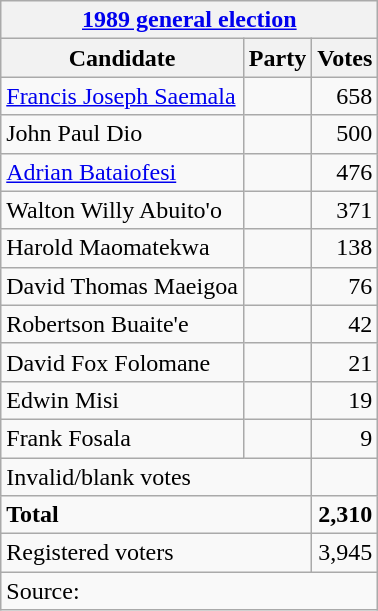<table class=wikitable style=text-align:left>
<tr>
<th colspan=3><a href='#'>1989 general election</a></th>
</tr>
<tr>
<th>Candidate</th>
<th>Party</th>
<th>Votes</th>
</tr>
<tr>
<td><a href='#'>Francis Joseph Saemala</a></td>
<td></td>
<td align=right>658</td>
</tr>
<tr>
<td>John Paul Dio</td>
<td></td>
<td align=right>500</td>
</tr>
<tr>
<td><a href='#'>Adrian Bataiofesi</a></td>
<td></td>
<td align=right>476</td>
</tr>
<tr>
<td>Walton Willy Abuito'o</td>
<td></td>
<td align=right>371</td>
</tr>
<tr>
<td>Harold Maomatekwa</td>
<td></td>
<td align=right>138</td>
</tr>
<tr>
<td>David Thomas Maeigoa</td>
<td></td>
<td align=right>76</td>
</tr>
<tr>
<td>Robertson Buaite'e</td>
<td></td>
<td align=right>42</td>
</tr>
<tr>
<td>David Fox Folomane</td>
<td></td>
<td align=right>21</td>
</tr>
<tr>
<td>Edwin Misi</td>
<td></td>
<td align=right>19</td>
</tr>
<tr>
<td>Frank Fosala</td>
<td></td>
<td align=right>9</td>
</tr>
<tr>
<td colspan=2>Invalid/blank votes</td>
<td align=right></td>
</tr>
<tr>
<td colspan=2><strong>Total</strong></td>
<td align=right><strong>2,310</strong></td>
</tr>
<tr>
<td colspan=2>Registered voters</td>
<td align=right>3,945</td>
</tr>
<tr>
<td colspan=3>Source: </td>
</tr>
</table>
